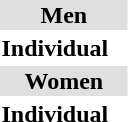<table>
<tr bgcolor="DFDFDF">
<td colspan="4" align="center"><strong>Men</strong></td>
</tr>
<tr>
<th scope=row style="text-align:left">Individual</th>
<td></td>
<td></td>
<td></td>
</tr>
<tr bgcolor="DFDFDF">
<td colspan="4" align="center"><strong>Women</strong></td>
</tr>
<tr>
<th scope=row style="text-align:left">Individual</th>
<td></td>
<td></td>
<td></td>
</tr>
<tr>
</tr>
</table>
